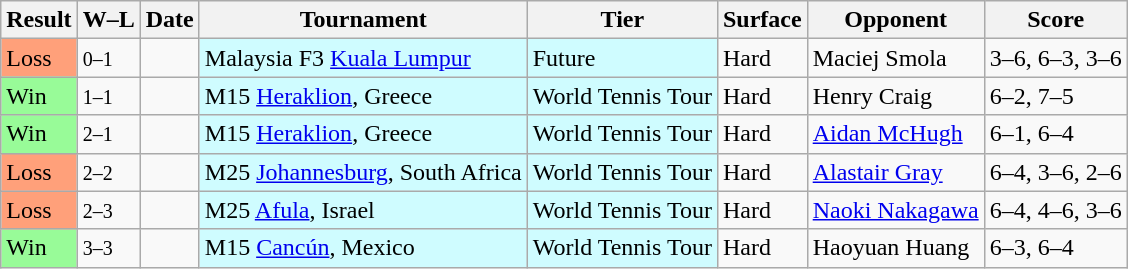<table class="sortable wikitable">
<tr>
<th>Result</th>
<th class="unsortable">W–L</th>
<th>Date</th>
<th>Tournament</th>
<th>Tier</th>
<th>Surface</th>
<th>Opponent</th>
<th class="unsortable">Score</th>
</tr>
<tr>
<td bgcolor=FFA07A>Loss</td>
<td><small>0–1</small></td>
<td></td>
<td style="background:#cffcff;">Malaysia F3 <a href='#'>Kuala Lumpur</a></td>
<td style="background:#cffcff;">Future</td>
<td>Hard</td>
<td> Maciej Smola</td>
<td>3–6, 6–3, 3–6</td>
</tr>
<tr>
<td bgcolor=98FB98>Win</td>
<td><small>1–1</small></td>
<td></td>
<td style="background:#cffcff;">M15 <a href='#'>Heraklion</a>, Greece</td>
<td style="background:#cffcff;">World Tennis Tour</td>
<td>Hard</td>
<td> Henry Craig</td>
<td>6–2, 7–5</td>
</tr>
<tr>
<td bgcolor=98FB98>Win</td>
<td><small>2–1</small></td>
<td></td>
<td style="background:#cffcff;">M15 <a href='#'>Heraklion</a>, Greece</td>
<td style="background:#cffcff;">World Tennis Tour</td>
<td>Hard</td>
<td> <a href='#'>Aidan McHugh</a></td>
<td>6–1, 6–4</td>
</tr>
<tr>
<td bgcolor=FFA07A>Loss</td>
<td><small>2–2</small></td>
<td></td>
<td style="background:#cffcff;">M25 <a href='#'>Johannesburg</a>, South Africa</td>
<td style="background:#cffcff;">World Tennis Tour</td>
<td>Hard</td>
<td> <a href='#'>Alastair Gray</a></td>
<td>6–4, 3–6, 2–6</td>
</tr>
<tr>
<td bgcolor=FFA07A>Loss</td>
<td><small>2–3</small></td>
<td></td>
<td style="background:#cffcff;">M25 <a href='#'>Afula</a>, Israel</td>
<td style="background:#cffcff;">World Tennis Tour</td>
<td>Hard</td>
<td> <a href='#'>Naoki Nakagawa</a></td>
<td>6–4, 4–6, 3–6</td>
</tr>
<tr>
<td bgcolor=98FB98>Win</td>
<td><small>3–3</small></td>
<td></td>
<td style="background:#cffcff;">M15 <a href='#'>Cancún</a>, Mexico</td>
<td style="background:#cffcff;">World Tennis Tour</td>
<td>Hard</td>
<td> Haoyuan Huang</td>
<td>6–3, 6–4</td>
</tr>
</table>
